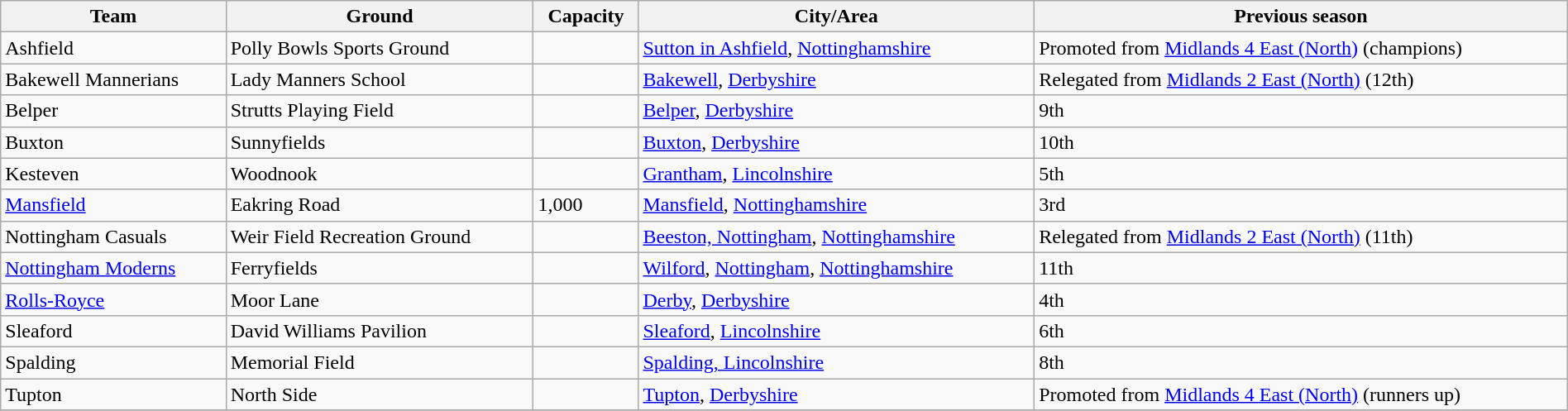<table class="wikitable sortable" width=100%>
<tr>
<th>Team</th>
<th>Ground</th>
<th>Capacity</th>
<th>City/Area</th>
<th>Previous season</th>
</tr>
<tr>
<td>Ashfield</td>
<td>Polly Bowls Sports Ground</td>
<td></td>
<td><a href='#'>Sutton in Ashfield</a>, <a href='#'>Nottinghamshire</a></td>
<td>Promoted from <a href='#'>Midlands 4 East (North)</a> (champions)</td>
</tr>
<tr>
<td>Bakewell Mannerians</td>
<td>Lady Manners School</td>
<td></td>
<td><a href='#'>Bakewell</a>, <a href='#'>Derbyshire</a></td>
<td>Relegated from <a href='#'>Midlands 2 East (North)</a> (12th)</td>
</tr>
<tr>
<td>Belper</td>
<td>Strutts Playing Field</td>
<td></td>
<td><a href='#'>Belper</a>, <a href='#'>Derbyshire</a></td>
<td>9th</td>
</tr>
<tr>
<td>Buxton</td>
<td>Sunnyfields</td>
<td></td>
<td><a href='#'>Buxton</a>, <a href='#'>Derbyshire</a></td>
<td>10th</td>
</tr>
<tr>
<td>Kesteven</td>
<td>Woodnook</td>
<td></td>
<td><a href='#'>Grantham</a>, <a href='#'>Lincolnshire</a></td>
<td>5th</td>
</tr>
<tr>
<td><a href='#'>Mansfield</a></td>
<td>Eakring Road</td>
<td>1,000</td>
<td><a href='#'>Mansfield</a>, <a href='#'>Nottinghamshire</a></td>
<td>3rd</td>
</tr>
<tr>
<td>Nottingham Casuals</td>
<td>Weir Field Recreation Ground</td>
<td></td>
<td><a href='#'>Beeston, Nottingham</a>, <a href='#'>Nottinghamshire</a></td>
<td>Relegated from <a href='#'>Midlands 2 East (North)</a> (11th)</td>
</tr>
<tr>
<td><a href='#'>Nottingham Moderns</a></td>
<td>Ferryfields</td>
<td></td>
<td><a href='#'>Wilford</a>, <a href='#'>Nottingham</a>, <a href='#'>Nottinghamshire</a></td>
<td>11th</td>
</tr>
<tr>
<td><a href='#'>Rolls-Royce</a></td>
<td>Moor Lane</td>
<td></td>
<td><a href='#'>Derby</a>, <a href='#'>Derbyshire</a></td>
<td>4th</td>
</tr>
<tr>
<td>Sleaford</td>
<td>David Williams Pavilion</td>
<td></td>
<td><a href='#'>Sleaford</a>, <a href='#'>Lincolnshire</a></td>
<td>6th</td>
</tr>
<tr>
<td>Spalding</td>
<td>Memorial Field</td>
<td></td>
<td><a href='#'>Spalding, Lincolnshire</a></td>
<td>8th</td>
</tr>
<tr>
<td>Tupton</td>
<td>North Side</td>
<td></td>
<td><a href='#'>Tupton</a>, <a href='#'>Derbyshire</a></td>
<td>Promoted from <a href='#'>Midlands 4 East (North)</a> (runners up)</td>
</tr>
<tr>
</tr>
</table>
